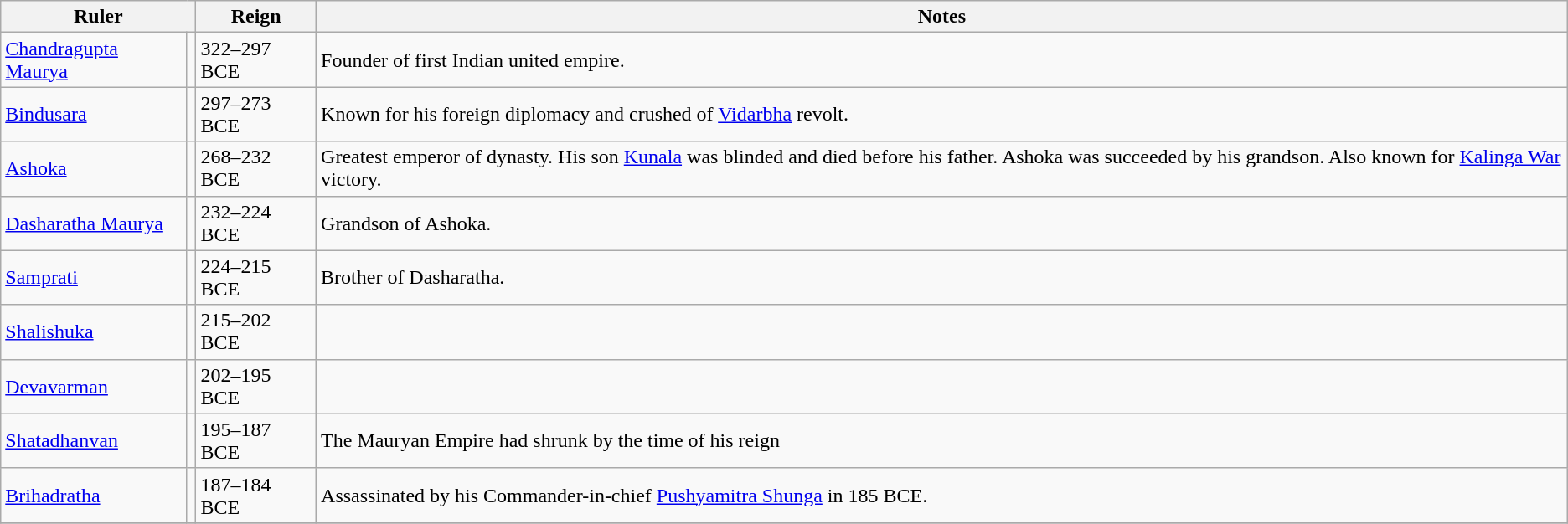<table class="wikitable">
<tr>
<th colspan=2>Ruler</th>
<th>Reign</th>
<th>Notes</th>
</tr>
<tr>
<td><a href='#'>Chandragupta Maurya</a></td>
<td></td>
<td>322–297 BCE</td>
<td>Founder of first Indian united empire.</td>
</tr>
<tr>
<td><a href='#'>Bindusara</a></td>
<td></td>
<td>297–273 BCE</td>
<td>Known for his foreign diplomacy and crushed of <a href='#'>Vidarbha</a> revolt.</td>
</tr>
<tr>
<td><a href='#'>Ashoka</a></td>
<td></td>
<td>268–232 BCE</td>
<td>Greatest emperor of dynasty. His son <a href='#'>Kunala</a> was blinded and died before his father. Ashoka was succeeded by his grandson. Also known for <a href='#'>Kalinga War</a> victory.</td>
</tr>
<tr>
<td><a href='#'>Dasharatha Maurya</a></td>
<td></td>
<td>232–224 BCE</td>
<td>Grandson of Ashoka.</td>
</tr>
<tr>
<td><a href='#'>Samprati</a></td>
<td></td>
<td>224–215 BCE</td>
<td>Brother of Dasharatha.</td>
</tr>
<tr>
<td><a href='#'>Shalishuka</a></td>
<td></td>
<td>215–202 BCE</td>
<td></td>
</tr>
<tr>
<td><a href='#'>Devavarman</a></td>
<td></td>
<td>202–195 BCE</td>
<td></td>
</tr>
<tr>
<td><a href='#'>Shatadhanvan</a></td>
<td></td>
<td>195–187 BCE</td>
<td>The Mauryan Empire had shrunk by the time of his reign</td>
</tr>
<tr>
<td><a href='#'>Brihadratha</a></td>
<td></td>
<td>187–184 BCE</td>
<td>Assassinated by his Commander-in-chief <a href='#'>Pushyamitra Shunga</a> in 185 BCE.</td>
</tr>
<tr>
</tr>
</table>
